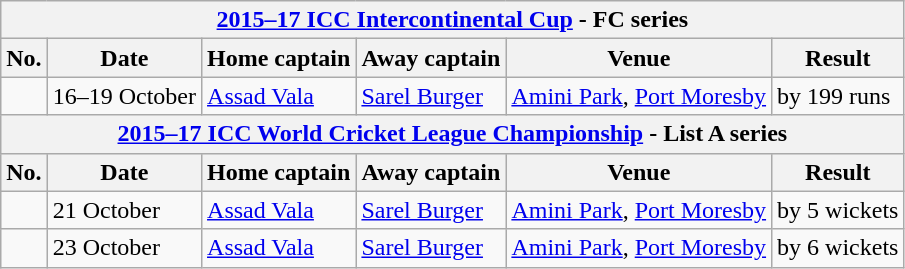<table class="wikitable">
<tr>
<th colspan="6"><a href='#'>2015–17 ICC Intercontinental Cup</a> - FC series</th>
</tr>
<tr>
<th>No.</th>
<th>Date</th>
<th>Home captain</th>
<th>Away captain</th>
<th>Venue</th>
<th>Result</th>
</tr>
<tr>
<td></td>
<td>16–19 October</td>
<td><a href='#'>Assad Vala</a></td>
<td><a href='#'>Sarel Burger</a></td>
<td><a href='#'>Amini Park</a>, <a href='#'>Port Moresby</a></td>
<td> by 199 runs</td>
</tr>
<tr>
<th colspan="6"><a href='#'>2015–17 ICC World Cricket League Championship</a> - List A series</th>
</tr>
<tr>
<th>No.</th>
<th>Date</th>
<th>Home captain</th>
<th>Away captain</th>
<th>Venue</th>
<th>Result</th>
</tr>
<tr>
<td></td>
<td>21 October</td>
<td><a href='#'>Assad Vala</a></td>
<td><a href='#'>Sarel Burger</a></td>
<td><a href='#'>Amini Park</a>, <a href='#'>Port Moresby</a></td>
<td> by 5 wickets</td>
</tr>
<tr>
<td></td>
<td>23 October</td>
<td><a href='#'>Assad Vala</a></td>
<td><a href='#'>Sarel Burger</a></td>
<td><a href='#'>Amini Park</a>, <a href='#'>Port Moresby</a></td>
<td> by 6 wickets</td>
</tr>
</table>
